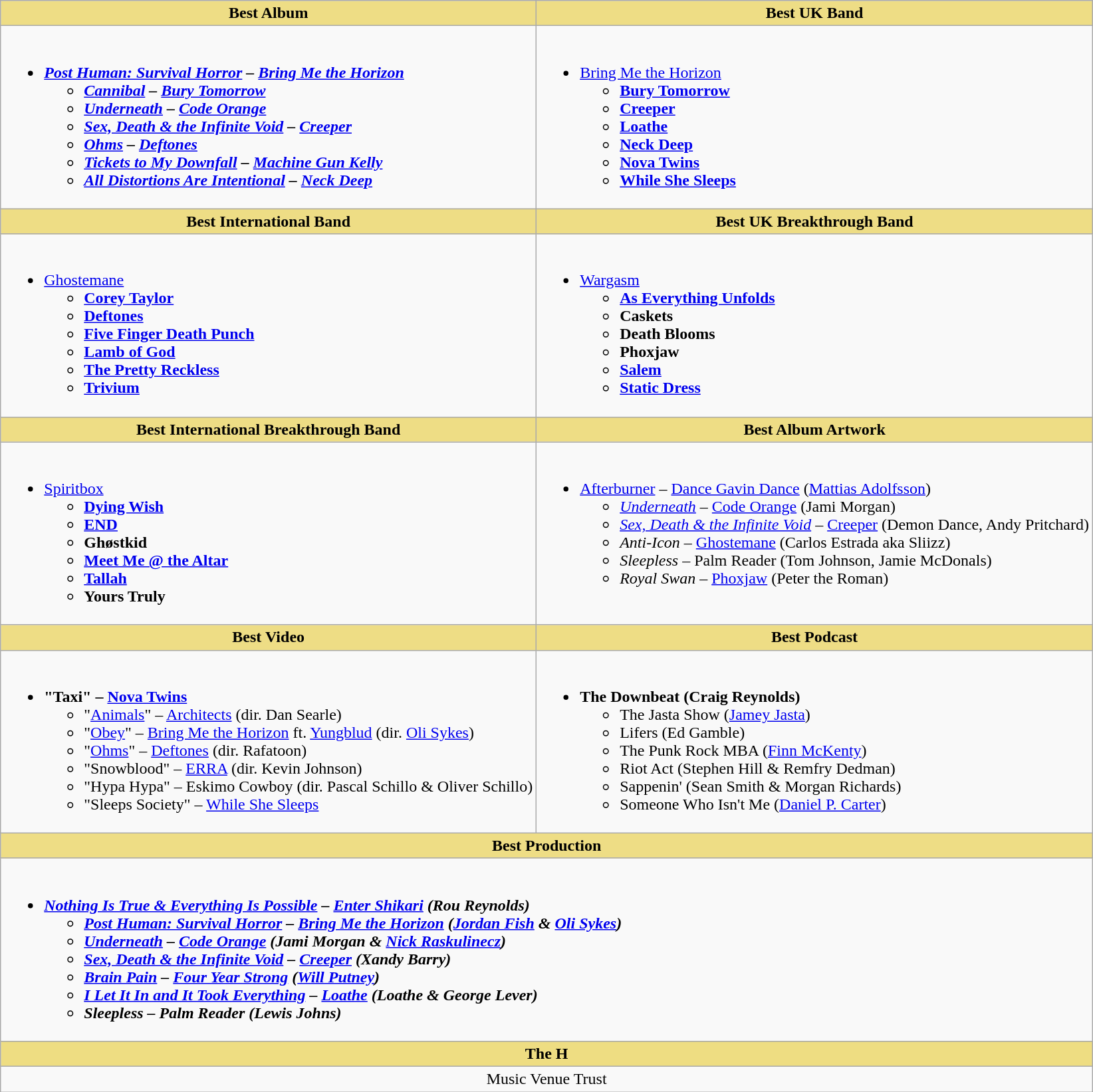<table class="wikitable">
<tr>
<th style="background:#EEDD85; width=50%">Best Album</th>
<th style="background:#EEDD85; width=50%">Best UK Band</th>
</tr>
<tr>
<td valign="top"><br><ul><li><strong><em><a href='#'>Post Human: Survival Horror</a> –<em> <a href='#'>Bring Me the Horizon</a><strong><ul><li></em><a href='#'>Cannibal</a><em> – <a href='#'>Bury Tomorrow</a></li><li></em><a href='#'>Underneath</a><em> – <a href='#'>Code Orange</a></li><li></em><a href='#'>Sex, Death & the Infinite Void</a><em> – <a href='#'>Creeper</a></li><li></em><a href='#'>Ohms</a><em> – <a href='#'>Deftones</a></li><li></em><a href='#'>Tickets to My Downfall</a><em> – <a href='#'>Machine Gun Kelly</a></li><li></em><a href='#'>All Distortions Are Intentional</a><em> – <a href='#'>Neck Deep</a></li></ul></li></ul></td>
<td valign="top"><br><ul><li></strong><a href='#'>Bring Me the Horizon</a><strong><ul><li><a href='#'>Bury Tomorrow</a></li><li><a href='#'>Creeper</a></li><li><a href='#'>Loathe</a></li><li><a href='#'>Neck Deep</a></li><li><a href='#'>Nova Twins</a></li><li><a href='#'>While She Sleeps</a></li></ul></li></ul></td>
</tr>
<tr>
<th style="background:#EEDD85; width=50%">Best International Band</th>
<th style="background:#EEDD85; width=50%">Best UK Breakthrough Band</th>
</tr>
<tr>
<td valign="top"><br><ul><li></strong><a href='#'>Ghostemane</a><strong><ul><li><a href='#'>Corey Taylor</a></li><li><a href='#'>Deftones</a></li><li><a href='#'>Five Finger Death Punch</a></li><li><a href='#'>Lamb of God</a></li><li><a href='#'>The Pretty Reckless</a></li><li><a href='#'>Trivium</a></li></ul></li></ul></td>
<td valign="top"><br><ul><li></strong><a href='#'>Wargasm</a><strong><ul><li><a href='#'>As Everything Unfolds</a></li><li>Caskets</li><li>Death Blooms</li><li>Phoxjaw</li><li><a href='#'>Salem</a></li><li><a href='#'>Static Dress</a></li></ul></li></ul></td>
</tr>
<tr>
<th style="background:#EEDD85; width=50%">Best International Breakthrough Band</th>
<th style="background:#EEDD85; width=50%">Best Album Artwork</th>
</tr>
<tr>
<td valign="top"><br><ul><li></strong><a href='#'>Spiritbox</a><strong><ul><li><a href='#'>Dying Wish</a></li><li><a href='#'>END</a></li><li>Ghøstkid</li><li><a href='#'>Meet Me @ the Altar</a></li><li><a href='#'>Tallah</a></li><li>Yours Truly</li></ul></li></ul></td>
<td valign="top"><br><ul><li></em></strong><a href='#'>Afterburner</a></em> – <a href='#'>Dance Gavin Dance</a> (<a href='#'>Mattias Adolfsson</a>)</strong><ul><li><em><a href='#'>Underneath</a></em> – <a href='#'>Code Orange</a> (Jami Morgan)</li><li><em><a href='#'>Sex, Death & the Infinite Void</a></em> – <a href='#'>Creeper</a> (Demon Dance, Andy Pritchard)</li><li><em>Anti-Icon</em> – <a href='#'>Ghostemane</a> (Carlos Estrada aka Sliizz)</li><li><em>Sleepless</em> – Palm Reader (Tom Johnson, Jamie McDonals)</li><li><em>Royal Swan</em> – <a href='#'>Phoxjaw</a> (Peter the Roman)</li></ul></li></ul></td>
</tr>
<tr>
<th style="background:#EEDD85; width=50%">Best Video</th>
<th style="background:#EEDD85; width=50%">Best Podcast</th>
</tr>
<tr>
<td valign="top"><br><ul><li><strong>"Taxi" – <a href='#'>Nova Twins</a></strong><ul><li>"<a href='#'>Animals</a>" – <a href='#'>Architects</a> (dir. Dan Searle)</li><li>"<a href='#'>Obey</a>" – <a href='#'>Bring Me the Horizon</a> ft. <a href='#'>Yungblud</a> (dir. <a href='#'>Oli Sykes</a>)</li><li>"<a href='#'>Ohms</a>" – <a href='#'>Deftones</a> (dir. Rafatoon)</li><li>"Snowblood" – <a href='#'>ERRA</a> (dir. Kevin Johnson)</li><li>"Hypa Hypa" – Eskimo Cowboy (dir. Pascal Schillo & Oliver Schillo)</li><li>"Sleeps Society" – <a href='#'>While She Sleeps</a></li></ul></li></ul></td>
<td valign="top"><br><ul><li><strong>The Downbeat (Craig Reynolds)</strong><ul><li>The Jasta Show (<a href='#'>Jamey Jasta</a>)</li><li>Lifers (Ed Gamble)</li><li>The Punk Rock MBA (<a href='#'>Finn McKenty</a>)</li><li>Riot Act (Stephen Hill & Remfry Dedman)</li><li>Sappenin' (Sean Smith & Morgan Richards)</li><li>Someone Who Isn't Me (<a href='#'>Daniel P. Carter</a>)</li></ul></li></ul></td>
</tr>
<tr>
<th colspan="2" style="background:#EEDD85; width=50%">Best Production</th>
</tr>
<tr>
<td colspan="2" valign="top"><br><ul><li><strong><em><a href='#'>Nothing Is True & Everything Is Possible</a><em> – <a href='#'>Enter Shikari</a> (Rou Reynolds)<strong><ul><li></em><a href='#'>Post Human: Survival Horror</a> –<em> <a href='#'>Bring Me the Horizon</a> (<a href='#'>Jordan Fish</a> & <a href='#'>Oli Sykes</a>)</li><li><a href='#'></em>Underneath<em></a> </em>– <a href='#'>Code Orange</a><em> (Jami Morgan & <a href='#'>Nick Raskulinecz</a>)</li><li></em><a href='#'>Sex, Death & the Infinite Void</a><em> – <a href='#'>Creeper</a> (Xandy Barry)</li><li></em><a href='#'>Brain Pain</a><em> – <a href='#'>Four Year Strong</a> (<a href='#'>Will Putney</a>)</li><li></em><a href='#'>I Let It In and It Took Everything</a><em> – <a href='#'>Loathe</a> (Loathe & George Lever)</li><li></em>Sleepless<em> – Palm Reader (Lewis Johns)</li></ul></li></ul></td>
</tr>
<tr>
<th colspan="2" style="background:#EEDD82; width=50%">The H</th>
</tr>
<tr>
<td colspan="2" scope="row" style="text-align: center;"></strong>Music Venue Trust<strong></td>
</tr>
</table>
